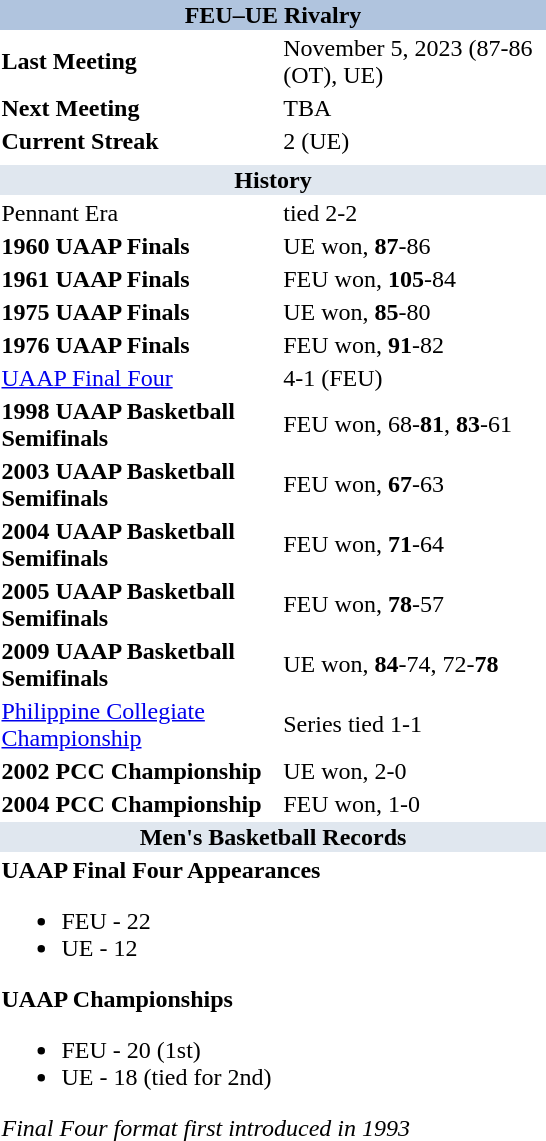<table class="toccolours" style="float: right; clear: right; margin: 0 0 1em 1em; width: 23em;">
<tr style="text-align:center;">
<th colspan="2" style="text-align: center; background-color: LightSteelBlue;">FEU–UE Rivalry</th>
</tr>
<tr>
<td><strong>Last Meeting</strong></td>
<td>November 5, 2023 (87-86 (OT), UE)</td>
</tr>
<tr>
<td><strong>Next Meeting</strong></td>
<td>TBA</td>
</tr>
<tr>
<td><strong>Current Streak</strong></td>
<td>2 (UE)</td>
</tr>
<tr>
<td colspan="3"></td>
</tr>
<tr>
<th style="background: #E0E7EF;" colspan="3">History</th>
</tr>
<tr>
<td style="vertical-align: top;">Pennant Era</td>
<td>tied 2-2</td>
</tr>
<tr>
<td><strong>1960 UAAP Finals</strong></td>
<td>UE won, <strong>87</strong>-86</td>
</tr>
<tr>
<td><strong>1961 UAAP Finals</strong></td>
<td>FEU won, <strong>105</strong>-84</td>
</tr>
<tr>
<td><strong>1975 UAAP Finals</strong></td>
<td>UE won,  <strong>85</strong>-80</td>
</tr>
<tr>
<td><strong>1976 UAAP Finals</strong></td>
<td>FEU won, <strong>91</strong>-82</td>
</tr>
<tr>
<td style="vertical-align: top;"><a href='#'>UAAP Final Four</a></td>
<td>4-1 (FEU)</td>
</tr>
<tr>
<td><strong>1998 UAAP Basketball Semifinals</strong></td>
<td>FEU won, 68-<strong>81</strong>, <strong>83</strong>-61</td>
</tr>
<tr>
<td><strong>2003 UAAP Basketball Semifinals</strong></td>
<td>FEU won, <strong>67</strong>-63</td>
</tr>
<tr>
<td><strong>2004 UAAP Basketball Semifinals</strong></td>
<td>FEU won, <strong>71</strong>-64</td>
</tr>
<tr>
<td><strong>2005 UAAP Basketball Semifinals</strong></td>
<td>FEU won, <strong>78</strong>-57</td>
</tr>
<tr>
<td><strong>2009 UAAP Basketball Semifinals</strong></td>
<td>UE won, <strong>84</strong>-74, 72-<strong>78</strong></td>
</tr>
<tr>
<td style="vertical-align: top;"><a href='#'>Philippine Collegiate Championship</a></td>
<td>Series tied 1-1</td>
</tr>
<tr>
<td><strong>2002 PCC Championship</strong></td>
<td>UE won, 2-0</td>
</tr>
<tr>
<td><strong>2004 PCC Championship</strong></td>
<td>FEU won, 1-0</td>
</tr>
<tr>
<th style="background: #E0E7EF;" colspan="2">Men's Basketball Records</th>
</tr>
<tr>
<td colspan="2"><strong>UAAP Final Four Appearances</strong><br><ul><li>FEU - 22</li><li>UE - 12</li></ul><strong>UAAP Championships</strong><ul><li>FEU - 20 (1st)</li><li>UE - 18 (tied for 2nd)</li></ul><em>Final Four format first introduced in 1993</em></td>
</tr>
</table>
